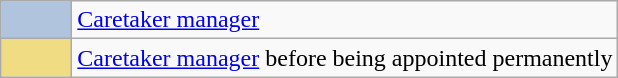<table class="wikitable">
<tr>
<td width="40px" bgcolor="#B0C4DE" align="center"></td>
<td><a href='#'>Caretaker manager</a></td>
</tr>
<tr>
<td width="40px" bgcolor="#F0DC82" align="center"></td>
<td><a href='#'>Caretaker manager</a> before being appointed permanently</td>
</tr>
</table>
